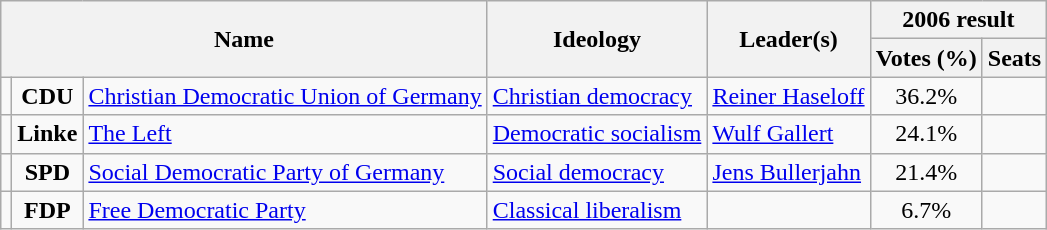<table class="wikitable">
<tr>
<th rowspan=2 colspan=3>Name</th>
<th rowspan=2>Ideology</th>
<th rowspan=2>Leader(s)</th>
<th colspan=2>2006 result</th>
</tr>
<tr>
<th>Votes (%)</th>
<th>Seats</th>
</tr>
<tr>
<td bgcolor=></td>
<td align=center><strong>CDU</strong></td>
<td><a href='#'>Christian Democratic Union of Germany</a><br></td>
<td><a href='#'>Christian democracy</a></td>
<td><a href='#'>Reiner Haseloff</a></td>
<td align=center>36.2%</td>
<td></td>
</tr>
<tr>
<td bgcolor=></td>
<td align=center><strong>Linke</strong></td>
<td><a href='#'>The Left</a><br></td>
<td><a href='#'>Democratic socialism</a></td>
<td><a href='#'>Wulf Gallert</a></td>
<td align=center>24.1%</td>
<td></td>
</tr>
<tr>
<td bgcolor=></td>
<td align=center><strong>SPD</strong></td>
<td><a href='#'>Social Democratic Party of Germany</a><br></td>
<td><a href='#'>Social democracy</a></td>
<td><a href='#'>Jens Bullerjahn</a></td>
<td align=center>21.4%</td>
<td></td>
</tr>
<tr>
<td bgcolor=></td>
<td align=center><strong>FDP</strong></td>
<td><a href='#'>Free Democratic Party</a><br></td>
<td><a href='#'>Classical liberalism</a></td>
<td></td>
<td align=center>6.7%</td>
<td></td>
</tr>
</table>
